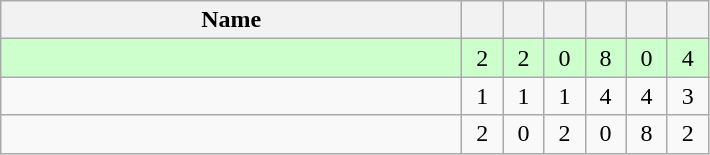<table class=wikitable style="text-align:center">
<tr>
<th width=300>Name</th>
<th width=20></th>
<th width=20></th>
<th width=20></th>
<th width=20></th>
<th width=20></th>
<th width=20></th>
</tr>
<tr style="background-color:#ccffcc;">
<td style="text-align:left;"></td>
<td>2</td>
<td>2</td>
<td>0</td>
<td>8</td>
<td>0</td>
<td>4</td>
</tr>
<tr>
<td style="text-align:left;"></td>
<td>1</td>
<td>1</td>
<td>1</td>
<td>4</td>
<td>4</td>
<td>3</td>
</tr>
<tr>
<td style="text-align:left;"></td>
<td>2</td>
<td>0</td>
<td>2</td>
<td>0</td>
<td>8</td>
<td>2</td>
</tr>
</table>
